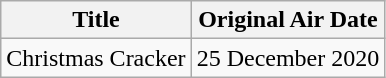<table class="wikitable" style="text-align:center;">
<tr>
<th>Title</th>
<th>Original Air Date</th>
</tr>
<tr>
<td>Christmas Cracker</td>
<td>25 December 2020</td>
</tr>
</table>
